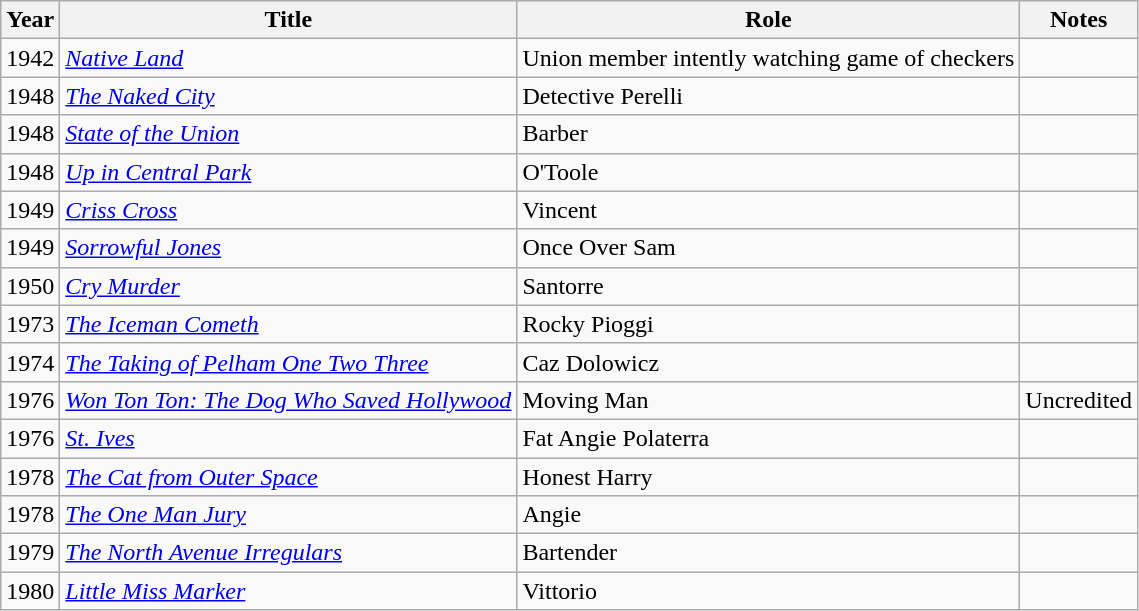<table class="wikitable sortable">
<tr>
<th>Year</th>
<th>Title</th>
<th>Role</th>
<th>Notes</th>
</tr>
<tr>
<td>1942</td>
<td><em><a href='#'>Native Land</a></em></td>
<td>Union member intently watching game of checkers</td>
<td></td>
</tr>
<tr>
<td>1948</td>
<td><em><a href='#'>The Naked City</a></em></td>
<td>Detective Perelli</td>
<td></td>
</tr>
<tr>
<td>1948</td>
<td><em><a href='#'>State of the Union</a></em></td>
<td>Barber</td>
<td></td>
</tr>
<tr>
<td>1948</td>
<td><em><a href='#'>Up in Central Park</a></em></td>
<td>O'Toole</td>
<td></td>
</tr>
<tr>
<td>1949</td>
<td><em><a href='#'>Criss Cross</a></em></td>
<td>Vincent</td>
<td></td>
</tr>
<tr>
<td>1949</td>
<td><em><a href='#'>Sorrowful Jones</a></em></td>
<td>Once Over Sam</td>
<td></td>
</tr>
<tr>
<td>1950</td>
<td><em><a href='#'>Cry Murder</a></em></td>
<td>Santorre</td>
<td></td>
</tr>
<tr>
<td>1973</td>
<td><em><a href='#'>The Iceman Cometh</a></em></td>
<td>Rocky Pioggi</td>
<td></td>
</tr>
<tr>
<td>1974</td>
<td><em><a href='#'>The Taking of Pelham One Two Three</a></em></td>
<td>Caz Dolowicz</td>
<td></td>
</tr>
<tr>
<td>1976</td>
<td><em><a href='#'>Won Ton Ton: The Dog Who Saved Hollywood</a></em></td>
<td>Moving Man</td>
<td>Uncredited</td>
</tr>
<tr>
<td>1976</td>
<td><em><a href='#'>St. Ives</a></em></td>
<td>Fat Angie Polaterra</td>
<td></td>
</tr>
<tr>
<td>1978</td>
<td><em><a href='#'>The Cat from Outer Space</a></em></td>
<td>Honest Harry</td>
<td></td>
</tr>
<tr>
<td>1978</td>
<td><em><a href='#'>The One Man Jury</a></em></td>
<td>Angie</td>
<td></td>
</tr>
<tr>
<td>1979</td>
<td><em><a href='#'>The North Avenue Irregulars</a></em></td>
<td>Bartender</td>
<td></td>
</tr>
<tr>
<td>1980</td>
<td><em><a href='#'>Little Miss Marker</a></em></td>
<td>Vittorio</td>
<td></td>
</tr>
</table>
